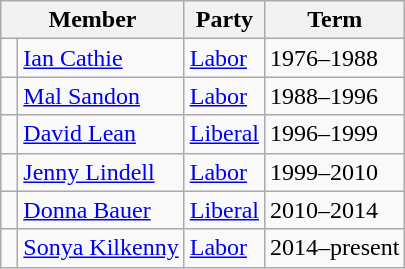<table class="wikitable">
<tr>
<th colspan="2">Member</th>
<th>Party</th>
<th>Term</th>
</tr>
<tr>
<td> </td>
<td><a href='#'>Ian Cathie</a></td>
<td><a href='#'>Labor</a></td>
<td>1976–1988</td>
</tr>
<tr>
<td> </td>
<td><a href='#'>Mal Sandon</a></td>
<td><a href='#'>Labor</a></td>
<td>1988–1996</td>
</tr>
<tr>
<td> </td>
<td><a href='#'>David Lean</a></td>
<td><a href='#'>Liberal</a></td>
<td>1996–1999</td>
</tr>
<tr>
<td> </td>
<td><a href='#'>Jenny Lindell</a></td>
<td><a href='#'>Labor</a></td>
<td>1999–2010</td>
</tr>
<tr>
<td> </td>
<td><a href='#'>Donna Bauer</a></td>
<td><a href='#'>Liberal</a></td>
<td>2010–2014</td>
</tr>
<tr>
<td> </td>
<td><a href='#'>Sonya Kilkenny</a></td>
<td><a href='#'>Labor</a></td>
<td>2014–present</td>
</tr>
</table>
